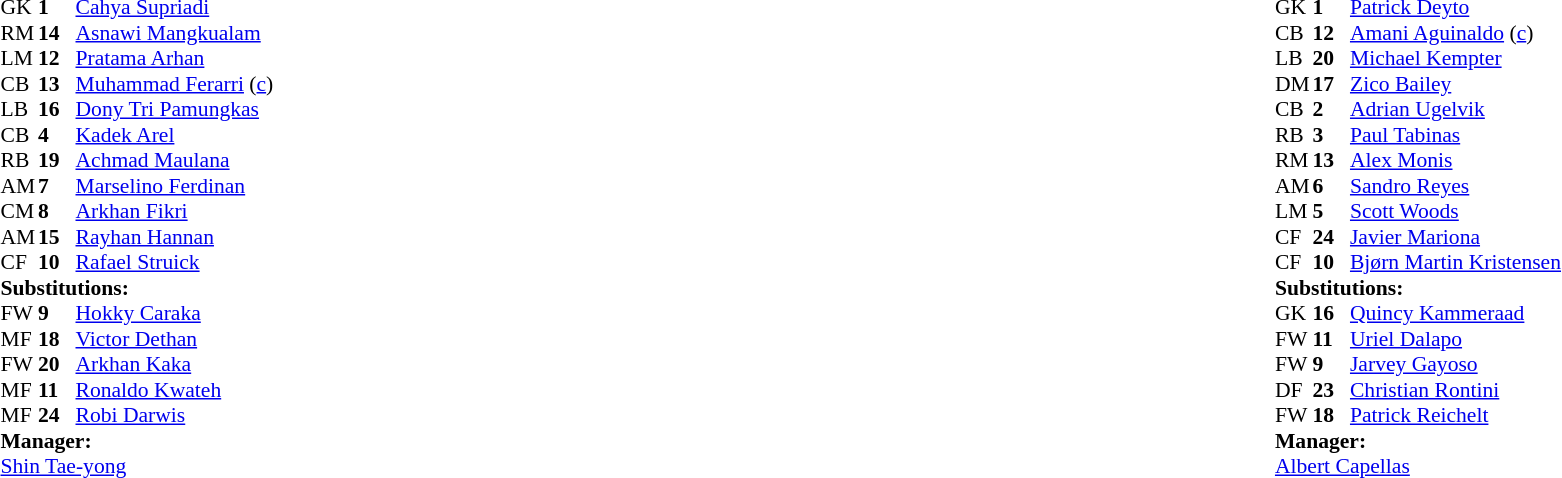<table width="100%">
<tr>
<td valign="top" width="40%"><br><table style="font-size:90%" cellspacing="0" cellpadding="0">
<tr>
<th width=25></th>
<th width=25></th>
</tr>
<tr>
<td>GK</td>
<td><strong>1</strong></td>
<td><a href='#'>Cahya Supriadi</a></td>
</tr>
<tr>
<td>RM</td>
<td><strong>14</strong></td>
<td><a href='#'>Asnawi Mangkualam</a></td>
<td></td>
</tr>
<tr>
<td>LM</td>
<td><strong>12</strong></td>
<td><a href='#'>Pratama Arhan</a></td>
</tr>
<tr>
<td>CB</td>
<td><strong>13</strong></td>
<td><a href='#'>Muhammad Ferarri</a> (<a href='#'>c</a>)</td>
<td></td>
</tr>
<tr>
<td>LB</td>
<td><strong>16</strong></td>
<td><a href='#'>Dony Tri Pamungkas</a></td>
</tr>
<tr>
<td>CB</td>
<td><strong>4</strong></td>
<td><a href='#'>Kadek Arel</a></td>
</tr>
<tr>
<td>RB</td>
<td><strong>19</strong></td>
<td><a href='#'>Achmad Maulana</a></td>
<td></td>
<td></td>
</tr>
<tr>
<td>AM</td>
<td><strong>7</strong></td>
<td><a href='#'>Marselino Ferdinan</a></td>
<td></td>
<td></td>
</tr>
<tr>
<td>CM</td>
<td><strong>8</strong></td>
<td><a href='#'>Arkhan Fikri</a></td>
</tr>
<tr>
<td>AM</td>
<td><strong>15</strong></td>
<td><a href='#'>Rayhan Hannan</a></td>
<td></td>
<td></td>
</tr>
<tr>
<td>CF</td>
<td><strong>10</strong></td>
<td><a href='#'>Rafael Struick</a></td>
<td></td>
<td></td>
</tr>
<tr>
<td colspan=3><strong>Substitutions:</strong></td>
</tr>
<tr>
<td>FW</td>
<td><strong>9</strong></td>
<td><a href='#'>Hokky Caraka</a></td>
<td></td>
<td></td>
<td></td>
</tr>
<tr>
<td>MF</td>
<td><strong>18</strong></td>
<td><a href='#'>Victor Dethan</a></td>
<td></td>
<td></td>
</tr>
<tr>
<td>FW</td>
<td><strong>20</strong></td>
<td><a href='#'>Arkhan Kaka</a></td>
<td></td>
<td></td>
</tr>
<tr>
<td>MF</td>
<td><strong>11</strong></td>
<td><a href='#'>Ronaldo Kwateh</a></td>
<td></td>
<td></td>
</tr>
<tr>
<td>MF</td>
<td><strong>24</strong></td>
<td><a href='#'>Robi Darwis</a></td>
<td></td>
<td></td>
</tr>
<tr>
<td colspan=3><strong>Manager:</strong></td>
</tr>
<tr>
<td colspan=3> <a href='#'>Shin Tae-yong</a></td>
</tr>
</table>
</td>
<td valign="top"></td>
<td valign="top" width="50%"><br><table style="font-size:90%; margin:auto" cellspacing="0" cellpadding="0">
<tr>
<th width=25></th>
<th width=25></th>
</tr>
<tr>
<td>GK</td>
<td><strong>1</strong></td>
<td><a href='#'>Patrick Deyto</a></td>
<td></td>
<td></td>
</tr>
<tr>
<td>CB</td>
<td><strong>12</strong></td>
<td><a href='#'>Amani Aguinaldo</a> (<a href='#'>c</a>)</td>
<td></td>
</tr>
<tr>
<td>LB</td>
<td><strong>20</strong></td>
<td><a href='#'>Michael Kempter</a></td>
</tr>
<tr>
<td>DM</td>
<td><strong>17</strong></td>
<td><a href='#'>Zico Bailey</a></td>
</tr>
<tr>
<td>CB</td>
<td><strong>2</strong></td>
<td><a href='#'>Adrian Ugelvik</a></td>
<td></td>
</tr>
<tr>
<td>RB</td>
<td><strong>3</strong></td>
<td><a href='#'>Paul Tabinas</a></td>
<td></td>
</tr>
<tr>
<td>RM</td>
<td><strong>13</strong></td>
<td><a href='#'>Alex Monis</a></td>
</tr>
<tr>
<td>AM</td>
<td><strong>6</strong></td>
<td><a href='#'>Sandro Reyes</a></td>
</tr>
<tr>
<td>LM</td>
<td><strong>5</strong></td>
<td><a href='#'>Scott Woods</a></td>
<td></td>
<td></td>
</tr>
<tr>
<td>CF</td>
<td><strong>24</strong></td>
<td><a href='#'>Javier Mariona</a></td>
<td></td>
<td></td>
</tr>
<tr>
<td>CF</td>
<td><strong>10</strong></td>
<td><a href='#'>Bjørn Martin Kristensen</a></td>
<td></td>
<td></td>
</tr>
<tr>
<td colspan=3><strong>Substitutions:</strong></td>
</tr>
<tr>
<td>GK</td>
<td><strong>16</strong></td>
<td><a href='#'>Quincy Kammeraad</a></td>
<td></td>
<td></td>
</tr>
<tr>
<td>FW</td>
<td><strong>11</strong></td>
<td><a href='#'>Uriel Dalapo</a></td>
<td></td>
<td></td>
<td></td>
</tr>
<tr>
<td>FW</td>
<td><strong>9</strong></td>
<td><a href='#'>Jarvey Gayoso</a></td>
<td></td>
<td></td>
</tr>
<tr>
<td>DF</td>
<td><strong>23</strong></td>
<td><a href='#'>Christian Rontini</a></td>
<td></td>
<td></td>
</tr>
<tr>
<td>FW</td>
<td><strong>18</strong></td>
<td><a href='#'>Patrick Reichelt</a></td>
<td></td>
<td></td>
</tr>
<tr>
<td colspan=3><strong>Manager:</strong></td>
</tr>
<tr>
<td colspan=3> <a href='#'>Albert Capellas</a></td>
</tr>
</table>
</td>
</tr>
</table>
